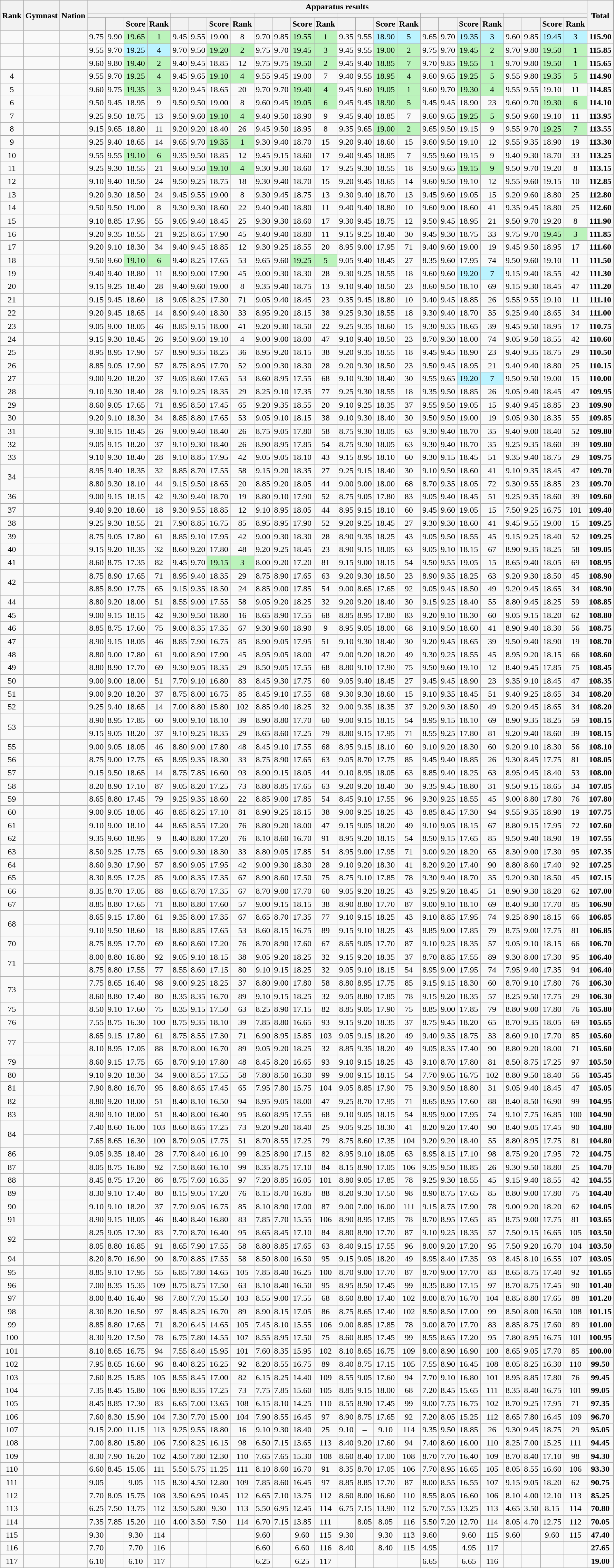<table class="wikitable sortable" style="text-align:center">
<tr>
<th rowspan=3>Rank</th>
<th rowspan=3>Gymnast</th>
<th rowspan=3>Nation</th>
<th colspan=24>Apparatus results</th>
<th rowspan=3>Total</th>
</tr>
<tr>
<th colspan=4></th>
<th colspan=4></th>
<th colspan=4></th>
<th colspan=4></th>
<th colspan=4></th>
<th colspan=4></th>
</tr>
<tr>
<th></th>
<th></th>
<th>Score</th>
<th>Rank</th>
<th></th>
<th></th>
<th>Score</th>
<th>Rank</th>
<th></th>
<th></th>
<th>Score</th>
<th>Rank</th>
<th></th>
<th></th>
<th>Score</th>
<th>Rank</th>
<th></th>
<th></th>
<th>Score</th>
<th>Rank</th>
<th></th>
<th></th>
<th>Score</th>
<th>Rank</th>
</tr>
<tr>
<td></td>
<td align=left></td>
<td align="left"></td>
<td>9.75</td>
<td>9.90</td>
<td bgcolor=bbf3bb>19.65</td>
<td bgcolor=bbf3bb>1</td>
<td>9.45</td>
<td>9.55</td>
<td>19.00</td>
<td>8</td>
<td>9.70</td>
<td>9.85</td>
<td bgcolor=bbf3bb>19.55</td>
<td bgcolor=bbf3bb>1</td>
<td>9.35</td>
<td>9.55</td>
<td bgcolor=bbf3ff>18.90</td>
<td bgcolor=bbf3ff>5</td>
<td>9.65</td>
<td>9.70</td>
<td bgcolor=bbf3ff>19.35</td>
<td bgcolor=bbf3ff>3</td>
<td>9.60</td>
<td>9.85</td>
<td bgcolor=bbf3ff>19.45</td>
<td bgcolor=bbf3ff>3</td>
<td><strong>115.90</strong></td>
</tr>
<tr>
<td></td>
<td align=left></td>
<td align=left></td>
<td>9.55</td>
<td>9.70</td>
<td bgcolor=bbf3ff>19.25</td>
<td bgcolor=bbf3ff>4</td>
<td>9.70</td>
<td>9.50</td>
<td bgcolor=bbf3bb>19.20</td>
<td bgcolor=bbf3bb>2</td>
<td>9.75</td>
<td>9.70</td>
<td bgcolor=bbf3bb>19.45</td>
<td bgcolor=bbf3bb>3</td>
<td>9.45</td>
<td>9.55</td>
<td bgcolor=bbf3bb>19.00</td>
<td bgcolor=bbf3bb>2</td>
<td>9.75</td>
<td>9.70</td>
<td bgcolor=bbf3bb>19.45</td>
<td bgcolor=bbf3bb>2</td>
<td>9.70</td>
<td>9.80</td>
<td bgcolor=bbf3bb>19.50</td>
<td bgcolor=bbf3bb>1</td>
<td><strong>115.85</strong></td>
</tr>
<tr>
<td></td>
<td align=left></td>
<td align=left></td>
<td>9.60</td>
<td>9.80</td>
<td bgcolor=bbf3bb>19.40</td>
<td bgcolor=bbf3bb>2</td>
<td>9.40</td>
<td>9.45</td>
<td>18.85</td>
<td>12</td>
<td>9.75</td>
<td>9.75</td>
<td bgcolor=bbf3bb>19.50</td>
<td bgcolor=bbf3bb>2</td>
<td>9.45</td>
<td>9.40</td>
<td bgcolor=bbf3bb>18.85</td>
<td bgcolor=bbf3bb>7</td>
<td>9.70</td>
<td>9.85</td>
<td bgcolor=bbf3bb>19.55</td>
<td bgcolor=bbf3bb>1</td>
<td>9.70</td>
<td>9.80</td>
<td bgcolor=bbf3bb>19.50</td>
<td bgcolor=bbf3bb>1</td>
<td><strong>115.65</strong></td>
</tr>
<tr>
<td>4</td>
<td align=left></td>
<td align=left></td>
<td>9.55</td>
<td>9.70</td>
<td bgcolor=bbf3bb>19.25</td>
<td bgcolor=bbf3bb>4</td>
<td>9.45</td>
<td>9.65</td>
<td bgcolor=bbf3bb>19.10</td>
<td bgcolor=bbf3bb>4</td>
<td>9.55</td>
<td>9.45</td>
<td>19.00</td>
<td>7</td>
<td>9.40</td>
<td>9.55</td>
<td bgcolor=bbf3bb>18.95</td>
<td bgcolor=bbf3bb>4</td>
<td>9.60</td>
<td>9.65</td>
<td bgcolor=bbf3bb>19.25</td>
<td bgcolor=bbf3bb>5</td>
<td>9.55</td>
<td>9.80</td>
<td bgcolor=bbf3bb>19.35</td>
<td bgcolor=bbf3bb>5</td>
<td><strong>114.90</strong></td>
</tr>
<tr>
<td>5</td>
<td align=left></td>
<td align=left></td>
<td>9.60</td>
<td>9.75</td>
<td bgcolor=bbf3bb>19.35</td>
<td bgcolor=bbf3bb>3</td>
<td>9.20</td>
<td>9.45</td>
<td>18.65</td>
<td>20</td>
<td>9.70</td>
<td>9.70</td>
<td bgcolor=bbf3bb>19.40</td>
<td bgcolor=bbf3bb>4</td>
<td>9.45</td>
<td>9.60</td>
<td bgcolor=bbf3bb>19.05</td>
<td bgcolor=bbf3bb>1</td>
<td>9.60</td>
<td>9.70</td>
<td bgcolor=bbf3bb>19.30</td>
<td bgcolor=bbf3bb>4</td>
<td>9.55</td>
<td>9.55</td>
<td>19.10</td>
<td>11</td>
<td><strong>114.85</strong></td>
</tr>
<tr>
<td>6</td>
<td align=left></td>
<td align=left></td>
<td>9.50</td>
<td>9.45</td>
<td>18.95</td>
<td>9</td>
<td>9.50</td>
<td>9.50</td>
<td>19.00</td>
<td>8</td>
<td>9.60</td>
<td>9.45</td>
<td bgcolor=bbf3bb>19.05</td>
<td bgcolor=bbf3bb>6</td>
<td>9.45</td>
<td>9.45</td>
<td bgcolor=bbf3bb>18.90</td>
<td bgcolor=bbf3bb>5</td>
<td>9.45</td>
<td>9.45</td>
<td>18.90</td>
<td>23</td>
<td>9.60</td>
<td>9.70</td>
<td bgcolor=bbf3bb>19.30</td>
<td bgcolor=bbf3bb>6</td>
<td><strong>114.10</strong></td>
</tr>
<tr>
<td>7</td>
<td align=left></td>
<td align=left></td>
<td>9.25</td>
<td>9.50</td>
<td>18.75</td>
<td>13</td>
<td>9.50</td>
<td>9.60</td>
<td bgcolor=bbf3bb>19.10</td>
<td bgcolor=bbf3bb>4</td>
<td>9.40</td>
<td>9.50</td>
<td>18.90</td>
<td>9</td>
<td>9.45</td>
<td>9.40</td>
<td>18.85</td>
<td>7</td>
<td>9.60</td>
<td>9.65</td>
<td bgcolor=bbf3bb>19.25</td>
<td bgcolor=bbf3bb>5</td>
<td>9.50</td>
<td>9.60</td>
<td>19.10</td>
<td>11</td>
<td><strong>113.95</strong></td>
</tr>
<tr>
<td>8</td>
<td align=left></td>
<td align="left"></td>
<td>9.15</td>
<td>9.65</td>
<td>18.80</td>
<td>11</td>
<td>9.20</td>
<td>9.20</td>
<td>18.40</td>
<td>26</td>
<td>9.45</td>
<td>9.50</td>
<td>18.95</td>
<td>8</td>
<td>9.35</td>
<td>9.65</td>
<td bgcolor=bbf3bb>19.00</td>
<td bgcolor=bbf3bb>2</td>
<td>9.65</td>
<td>9.50</td>
<td>19.15</td>
<td>9</td>
<td>9.55</td>
<td>9.70</td>
<td bgcolor=bbf3bb>19.25</td>
<td bgcolor=bbf3bb>7</td>
<td><strong>113.55</strong></td>
</tr>
<tr>
<td>9</td>
<td align=left></td>
<td align=left></td>
<td>9.25</td>
<td>9.40</td>
<td>18.65</td>
<td>14</td>
<td>9.65</td>
<td>9.70</td>
<td bgcolor=bbf3bb>19.35</td>
<td bgcolor=bbf3bb>1</td>
<td>9.30</td>
<td>9.40</td>
<td>18.70</td>
<td>15</td>
<td>9.20</td>
<td>9.40</td>
<td>18.60</td>
<td>15</td>
<td>9.60</td>
<td>9.50</td>
<td>19.10</td>
<td>12</td>
<td>9.55</td>
<td>9.35</td>
<td>18.90</td>
<td>19</td>
<td><strong>113.30</strong></td>
</tr>
<tr>
<td>10</td>
<td align=left></td>
<td align=left></td>
<td>9.55</td>
<td>9.55</td>
<td bgcolor=bbf3bb>19.10</td>
<td bgcolor=bbf3bb>6</td>
<td>9.35</td>
<td>9.50</td>
<td>18.85</td>
<td>12</td>
<td>9.45</td>
<td>9.15</td>
<td>18.60</td>
<td>17</td>
<td>9.40</td>
<td>9.45</td>
<td>18.85</td>
<td>7</td>
<td>9.55</td>
<td>9.60</td>
<td>19.15</td>
<td>9</td>
<td>9.40</td>
<td>9.30</td>
<td>18.70</td>
<td>33</td>
<td><strong>113.25</strong></td>
</tr>
<tr>
<td>11</td>
<td align=left></td>
<td align=left></td>
<td>9.25</td>
<td>9.30</td>
<td>18.55</td>
<td>21</td>
<td>9.60</td>
<td>9.50</td>
<td bgcolor=bbf3bb>19.10</td>
<td bgcolor=bbf3bb>4</td>
<td>9.30</td>
<td>9.30</td>
<td>18.60</td>
<td>17</td>
<td>9.25</td>
<td>9.30</td>
<td>18.55</td>
<td>18</td>
<td>9.50</td>
<td>9.65</td>
<td bgcolor=bbf3bb>19.15</td>
<td bgcolor=bbf3bb>9</td>
<td>9.50</td>
<td>9.70</td>
<td>19.20</td>
<td>8</td>
<td><strong>113.15</strong></td>
</tr>
<tr>
<td>12</td>
<td align=left></td>
<td align=left></td>
<td>9.10</td>
<td>9.40</td>
<td>18.50</td>
<td>24</td>
<td>9.50</td>
<td>9.25</td>
<td>18.75</td>
<td>18</td>
<td>9.30</td>
<td>9.40</td>
<td>18.70</td>
<td>15</td>
<td>9.20</td>
<td>9.45</td>
<td>18.65</td>
<td>14</td>
<td>9.60</td>
<td>9.50</td>
<td>19.10</td>
<td>12</td>
<td>9.55</td>
<td>9.60</td>
<td>19.15</td>
<td>10</td>
<td><strong>112.85</strong></td>
</tr>
<tr>
<td>13</td>
<td align=left></td>
<td align=left></td>
<td>9.20</td>
<td>9.30</td>
<td>18.50</td>
<td>24</td>
<td>9.45</td>
<td>9.55</td>
<td>19.00</td>
<td>8</td>
<td>9.30</td>
<td>9.45</td>
<td>18.75</td>
<td>13</td>
<td>9.30</td>
<td>9.40</td>
<td>18.70</td>
<td>13</td>
<td>9.45</td>
<td>9.60</td>
<td>19.05</td>
<td>15</td>
<td>9.20</td>
<td>9.60</td>
<td>18.80</td>
<td>25</td>
<td><strong>112.80</strong></td>
</tr>
<tr>
<td>14</td>
<td align=left></td>
<td align=left></td>
<td>9.50</td>
<td>9.50</td>
<td>19.00</td>
<td>8</td>
<td>9.30</td>
<td>9.30</td>
<td>18.60</td>
<td>22</td>
<td>9.40</td>
<td>9.40</td>
<td>18.80</td>
<td>11</td>
<td>9.40</td>
<td>9.40</td>
<td>18.80</td>
<td>10</td>
<td>9.60</td>
<td>9.00</td>
<td>18.60</td>
<td>41</td>
<td>9.35</td>
<td>9.45</td>
<td>18.80</td>
<td>25</td>
<td><strong>112.60</strong></td>
</tr>
<tr>
<td>15</td>
<td align=left></td>
<td align=left></td>
<td>9.10</td>
<td>8.85</td>
<td>17.95</td>
<td>55</td>
<td>9.05</td>
<td>9.40</td>
<td>18.45</td>
<td>25</td>
<td>9.30</td>
<td>9.30</td>
<td>18.60</td>
<td>17</td>
<td>9.30</td>
<td>9.45</td>
<td>18.75</td>
<td>12</td>
<td>9.50</td>
<td>9.45</td>
<td>18.95</td>
<td>21</td>
<td>9.50</td>
<td>9.70</td>
<td>19.20</td>
<td>8</td>
<td><strong>111.90</strong></td>
</tr>
<tr>
<td>16</td>
<td align=left></td>
<td align=left></td>
<td>9.20</td>
<td>9.35</td>
<td>18.55</td>
<td>21</td>
<td>9.25</td>
<td>8.65</td>
<td>17.90</td>
<td>45</td>
<td>9.40</td>
<td>9.40</td>
<td>18.80</td>
<td>11</td>
<td>9.15</td>
<td>9.25</td>
<td>18.40</td>
<td>30</td>
<td>9.45</td>
<td>9.30</td>
<td>18.75</td>
<td>33</td>
<td>9.75</td>
<td>9.70</td>
<td bgcolor=bbf3bb>19.45</td>
<td bgcolor=bbf3bb>3</td>
<td><strong>111.85</strong></td>
</tr>
<tr>
<td>17</td>
<td align=left></td>
<td align=left></td>
<td>9.20</td>
<td>9.10</td>
<td>18.30</td>
<td>34</td>
<td>9.40</td>
<td>9.45</td>
<td>18.85</td>
<td>12</td>
<td>9.30</td>
<td>9.25</td>
<td>18.55</td>
<td>20</td>
<td>8.95</td>
<td>9.00</td>
<td>17.95</td>
<td>71</td>
<td>9.40</td>
<td>9.60</td>
<td>19.00</td>
<td>19</td>
<td>9.45</td>
<td>9.50</td>
<td>18.95</td>
<td>17</td>
<td><strong>111.60</strong></td>
</tr>
<tr>
<td>18</td>
<td align=left></td>
<td align=left></td>
<td>9.50</td>
<td>9.60</td>
<td bgcolor=bbf3bb>19.10</td>
<td bgcolor=bbf3bb>6</td>
<td>9.40</td>
<td>8.25</td>
<td>17.65</td>
<td>53</td>
<td>9.65</td>
<td>9.60</td>
<td bgcolor=bbf3bb>19.25</td>
<td bgcolor=bbf3bb>5</td>
<td>9.05</td>
<td>9.40</td>
<td>18.45</td>
<td>27</td>
<td>8.35</td>
<td>9.60</td>
<td>17.95</td>
<td>74</td>
<td>9.50</td>
<td>9.60</td>
<td>19.10</td>
<td>11</td>
<td><strong>111.50</strong></td>
</tr>
<tr>
<td>19</td>
<td align=left></td>
<td align=left></td>
<td>9.40</td>
<td>9.40</td>
<td>18.80</td>
<td>11</td>
<td>8.90</td>
<td>9.00</td>
<td>17.90</td>
<td>45</td>
<td>9.00</td>
<td>9.30</td>
<td>18.30</td>
<td>28</td>
<td>9.30</td>
<td>9.25</td>
<td>18.55</td>
<td>18</td>
<td>9.60</td>
<td>9.60</td>
<td bgcolor=bbf3ff>19.20</td>
<td bgcolor=bbf3ff>7</td>
<td>9.15</td>
<td>9.40</td>
<td>18.55</td>
<td>42</td>
<td><strong>111.30</strong></td>
</tr>
<tr>
<td>20</td>
<td align=left></td>
<td align=left></td>
<td>9.15</td>
<td>9.25</td>
<td>18.40</td>
<td>28</td>
<td>9.40</td>
<td>9.60</td>
<td>19.00</td>
<td>8</td>
<td>9.35</td>
<td>9.40</td>
<td>18.75</td>
<td>13</td>
<td>9.10</td>
<td>9.40</td>
<td>18.50</td>
<td>23</td>
<td>8.60</td>
<td>9.50</td>
<td>18.10</td>
<td>69</td>
<td>9.15</td>
<td>9.30</td>
<td>18.45</td>
<td>47</td>
<td><strong>111.20</strong></td>
</tr>
<tr>
<td>21</td>
<td align=left></td>
<td align=left></td>
<td>9.15</td>
<td>9.45</td>
<td>18.60</td>
<td>18</td>
<td>9.05</td>
<td>8.25</td>
<td>17.30</td>
<td>71</td>
<td>9.05</td>
<td>9.40</td>
<td>18.45</td>
<td>23</td>
<td>9.35</td>
<td>9.45</td>
<td>18.80</td>
<td>10</td>
<td>9.40</td>
<td>9.45</td>
<td>18.85</td>
<td>26</td>
<td>9.55</td>
<td>9.55</td>
<td>19.10</td>
<td>11</td>
<td><strong>111.10</strong></td>
</tr>
<tr>
<td>22</td>
<td align=left></td>
<td align=left></td>
<td>9.20</td>
<td>9.45</td>
<td>18.65</td>
<td>14</td>
<td>8.90</td>
<td>9.40</td>
<td>18.30</td>
<td>33</td>
<td>8.95</td>
<td>9.20</td>
<td>18.15</td>
<td>38</td>
<td>9.25</td>
<td>9.30</td>
<td>18.55</td>
<td>18</td>
<td>9.30</td>
<td>9.40</td>
<td>18.70</td>
<td>35</td>
<td>9.25</td>
<td>9.40</td>
<td>18.65</td>
<td>34</td>
<td><strong>111.00</strong></td>
</tr>
<tr>
<td>23</td>
<td align=left></td>
<td align=left></td>
<td>9.05</td>
<td>9.00</td>
<td>18.05</td>
<td>46</td>
<td>8.85</td>
<td>9.15</td>
<td>18.00</td>
<td>41</td>
<td>9.20</td>
<td>9.30</td>
<td>18.50</td>
<td>22</td>
<td>9.25</td>
<td>9.35</td>
<td>18.60</td>
<td>15</td>
<td>9.30</td>
<td>9.35</td>
<td>18.65</td>
<td>39</td>
<td>9.45</td>
<td>9.50</td>
<td>18.95</td>
<td>17</td>
<td><strong>110.75</strong></td>
</tr>
<tr>
<td>24</td>
<td align=left></td>
<td align=left></td>
<td>9.15</td>
<td>9.30</td>
<td>18.45</td>
<td>26</td>
<td>9.50</td>
<td>9.60</td>
<td>19.10</td>
<td>4</td>
<td>9.00</td>
<td>9.00</td>
<td>18.00</td>
<td>47</td>
<td>9.10</td>
<td>9.40</td>
<td>18.50</td>
<td>23</td>
<td>8.70</td>
<td>9.30</td>
<td>18.00</td>
<td>74</td>
<td>9.05</td>
<td>9.50</td>
<td>18.55</td>
<td>42</td>
<td><strong>110.60</strong></td>
</tr>
<tr>
<td>25</td>
<td align=left></td>
<td align=left></td>
<td>8.95</td>
<td>8.95</td>
<td>17.90</td>
<td>57</td>
<td>8.90</td>
<td>9.35</td>
<td>18.25</td>
<td>36</td>
<td>8.95</td>
<td>9.20</td>
<td>18.15</td>
<td>38</td>
<td>9.20</td>
<td>9.35</td>
<td>18.55</td>
<td>18</td>
<td>9.45</td>
<td>9.45</td>
<td>18.90</td>
<td>23</td>
<td>9.40</td>
<td>9.35</td>
<td>18.75</td>
<td>29</td>
<td><strong>110.50</strong></td>
</tr>
<tr>
<td>26</td>
<td align=left></td>
<td align=left></td>
<td>8.85</td>
<td>9.05</td>
<td>17.90</td>
<td>57</td>
<td>8.75</td>
<td>8.95</td>
<td>17.70</td>
<td>52</td>
<td>9.00</td>
<td>9.30</td>
<td>18.30</td>
<td>28</td>
<td>9.20</td>
<td>9.30</td>
<td>18.50</td>
<td>23</td>
<td>9.50</td>
<td>9.45</td>
<td>18.95</td>
<td>21</td>
<td>9.40</td>
<td>9.40</td>
<td>18.80</td>
<td>25</td>
<td><strong>110.15</strong></td>
</tr>
<tr>
<td>27</td>
<td align=left></td>
<td align=left></td>
<td>9.00</td>
<td>9.20</td>
<td>18.20</td>
<td>37</td>
<td>9.05</td>
<td>8.60</td>
<td>17.65</td>
<td>53</td>
<td>8.60</td>
<td>8.95</td>
<td>17.55</td>
<td>68</td>
<td>9.10</td>
<td>9.30</td>
<td>18.40</td>
<td>30</td>
<td>9.55</td>
<td>9.65</td>
<td bgcolor=bbf3ff>19.20</td>
<td bgcolor=bbf3ff>7</td>
<td>9.50</td>
<td>9.50</td>
<td>19.00</td>
<td>15</td>
<td><strong>110.00</strong></td>
</tr>
<tr>
<td>28</td>
<td align=left></td>
<td align=left></td>
<td>9.10</td>
<td>9.30</td>
<td>18.40</td>
<td>28</td>
<td>9.10</td>
<td>9.25</td>
<td>18.35</td>
<td>29</td>
<td>8.25</td>
<td>9.10</td>
<td>17.35</td>
<td>77</td>
<td>9.25</td>
<td>9.30</td>
<td>18.55</td>
<td>18</td>
<td>9.35</td>
<td>9.50</td>
<td>18.85</td>
<td>26</td>
<td>9.05</td>
<td>9.40</td>
<td>18.45</td>
<td>47</td>
<td><strong>109.95</strong></td>
</tr>
<tr>
<td>29</td>
<td align=left></td>
<td align=left></td>
<td>8.60</td>
<td>9.05</td>
<td>17.65</td>
<td>71</td>
<td>8.95</td>
<td>8.50</td>
<td>17.45</td>
<td>65</td>
<td>9.20</td>
<td>9.35</td>
<td>18.55</td>
<td>20</td>
<td>9.10</td>
<td>9.25</td>
<td>18.35</td>
<td>37</td>
<td>9.55</td>
<td>9.50</td>
<td>19.05</td>
<td>15</td>
<td>9.40</td>
<td>9.45</td>
<td>18.85</td>
<td>23</td>
<td><strong>109.90</strong></td>
</tr>
<tr>
<td>30</td>
<td align=left></td>
<td align=left></td>
<td>9.20</td>
<td>9.10</td>
<td>18.30</td>
<td>34</td>
<td>8.85</td>
<td>8.80</td>
<td>17.65</td>
<td>53</td>
<td>9.05</td>
<td>9.10</td>
<td>18.15</td>
<td>38</td>
<td>9.10</td>
<td>9.30</td>
<td>18.40</td>
<td>30</td>
<td>9.50</td>
<td>9.50</td>
<td>19.00</td>
<td>19</td>
<td>9.05</td>
<td>9.30</td>
<td>18.35</td>
<td>55</td>
<td><strong>109.85</strong></td>
</tr>
<tr>
<td>31</td>
<td align=left></td>
<td align=left></td>
<td>9.30</td>
<td>9.15</td>
<td>18.45</td>
<td>26</td>
<td>9.00</td>
<td>9.40</td>
<td>18.40</td>
<td>26</td>
<td>8.75</td>
<td>9.05</td>
<td>17.80</td>
<td>58</td>
<td>8.75</td>
<td>9.30</td>
<td>18.05</td>
<td>63</td>
<td>9.30</td>
<td>9.40</td>
<td>18.70</td>
<td>35</td>
<td>9.40</td>
<td>9.00</td>
<td>18.40</td>
<td>52</td>
<td><strong>109.80</strong></td>
</tr>
<tr>
<td>32</td>
<td align=left></td>
<td align=left></td>
<td>9.05</td>
<td>9.15</td>
<td>18.20</td>
<td>37</td>
<td>9.10</td>
<td>9.30</td>
<td>18.40</td>
<td>26</td>
<td>8.90</td>
<td>8.95</td>
<td>17.85</td>
<td>54</td>
<td>8.75</td>
<td>9.30</td>
<td>18.05</td>
<td>63</td>
<td>9.30</td>
<td>9.40</td>
<td>18.70</td>
<td>35</td>
<td>9.25</td>
<td>9.35</td>
<td>18.60</td>
<td>39</td>
<td><strong>109.80</strong></td>
</tr>
<tr>
<td>33</td>
<td align=left></td>
<td align=left></td>
<td>9.10</td>
<td>9.30</td>
<td>18.40</td>
<td>28</td>
<td>9.10</td>
<td>8.85</td>
<td>17.95</td>
<td>42</td>
<td>9.05</td>
<td>9.05</td>
<td>18.10</td>
<td>43</td>
<td>9.15</td>
<td>8.95</td>
<td>18.10</td>
<td>60</td>
<td>9.30</td>
<td>9.15</td>
<td>18.45</td>
<td>51</td>
<td>9.35</td>
<td>9.40</td>
<td>18.75</td>
<td>29</td>
<td><strong>109.75</strong></td>
</tr>
<tr>
<td rowspan=2>34</td>
<td align=left></td>
<td align=left></td>
<td>8.95</td>
<td>9.40</td>
<td>18.35</td>
<td>32</td>
<td>8.85</td>
<td>8.70</td>
<td>17.55</td>
<td>58</td>
<td>9.15</td>
<td>9.20</td>
<td>18.35</td>
<td>27</td>
<td>9.25</td>
<td>9.15</td>
<td>18.40</td>
<td>30</td>
<td>9.10</td>
<td>9.50</td>
<td>18.60</td>
<td>41</td>
<td>9.10</td>
<td>9.35</td>
<td>18.45</td>
<td>47</td>
<td><strong>109.70</strong></td>
</tr>
<tr>
<td align=left></td>
<td align=left></td>
<td>8.80</td>
<td>9.30</td>
<td>18.10</td>
<td>44</td>
<td>9.15</td>
<td>9.50</td>
<td>18.65</td>
<td>20</td>
<td>8.85</td>
<td>9.20</td>
<td>18.05</td>
<td>44</td>
<td>9.00</td>
<td>9.00</td>
<td>18.00</td>
<td>68</td>
<td>8.70</td>
<td>9.35</td>
<td>18.05</td>
<td>72</td>
<td>9.30</td>
<td>9.55</td>
<td>18.85</td>
<td>23</td>
<td><strong>109.70</strong></td>
</tr>
<tr>
<td>36</td>
<td align=left></td>
<td align=left></td>
<td>9.00</td>
<td>9.15</td>
<td>18.15</td>
<td>42</td>
<td>9.30</td>
<td>9.40</td>
<td>18.70</td>
<td>19</td>
<td>8.80</td>
<td>9.10</td>
<td>17.90</td>
<td>52</td>
<td>8.75</td>
<td>9.05</td>
<td>17.80</td>
<td>83</td>
<td>9.05</td>
<td>9.40</td>
<td>18.45</td>
<td>51</td>
<td>9.25</td>
<td>9.35</td>
<td>18.60</td>
<td>39</td>
<td><strong>109.60</strong></td>
</tr>
<tr>
<td>37</td>
<td align=left></td>
<td align=left></td>
<td>9.40</td>
<td>9.20</td>
<td>18.60</td>
<td>18</td>
<td>9.30</td>
<td>9.55</td>
<td>18.85</td>
<td>12</td>
<td>9.10</td>
<td>8.95</td>
<td>18.05</td>
<td>44</td>
<td>8.95</td>
<td>9.15</td>
<td>18.10</td>
<td>60</td>
<td>9.45</td>
<td>9.60</td>
<td>19.05</td>
<td>15</td>
<td>7.50</td>
<td>9.25</td>
<td>16.75</td>
<td>101</td>
<td><strong>109.40</strong></td>
</tr>
<tr>
<td>38</td>
<td align=left></td>
<td align=left></td>
<td>9.25</td>
<td>9.30</td>
<td>18.55</td>
<td>21</td>
<td>7.90</td>
<td>8.85</td>
<td>16.75</td>
<td>85</td>
<td>8.95</td>
<td>8.95</td>
<td>17.90</td>
<td>52</td>
<td>9.20</td>
<td>9.25</td>
<td>18.45</td>
<td>27</td>
<td>9.30</td>
<td>9.30</td>
<td>18.60</td>
<td>41</td>
<td>9.45</td>
<td>9.55</td>
<td>19.00</td>
<td>15</td>
<td><strong>109.25</strong></td>
</tr>
<tr>
<td>39</td>
<td align=left></td>
<td align=left></td>
<td>8.75</td>
<td>9.05</td>
<td>17.80</td>
<td>61</td>
<td>8.85</td>
<td>9.10</td>
<td>17.95</td>
<td>42</td>
<td>9.00</td>
<td>9.30</td>
<td>18.30</td>
<td>28</td>
<td>8.90</td>
<td>9.35</td>
<td>18.25</td>
<td>43</td>
<td>9.05</td>
<td>9.50</td>
<td>18.55</td>
<td>45</td>
<td>9.15</td>
<td>9.25</td>
<td>18.40</td>
<td>52</td>
<td><strong>109.25</strong></td>
</tr>
<tr>
<td>40</td>
<td align=left></td>
<td align=left></td>
<td>9.15</td>
<td>9.20</td>
<td>18.35</td>
<td>32</td>
<td>8.60</td>
<td>9.20</td>
<td>17.80</td>
<td>48</td>
<td>9.20</td>
<td>9.25</td>
<td>18.45</td>
<td>23</td>
<td>8.90</td>
<td>9.15</td>
<td>18.05</td>
<td>63</td>
<td>9.05</td>
<td>9.10</td>
<td>18.15</td>
<td>67</td>
<td>8.90</td>
<td>9.35</td>
<td>18.25</td>
<td>58</td>
<td><strong>109.05</strong></td>
</tr>
<tr>
<td>41</td>
<td align=left></td>
<td align=left></td>
<td>8.60</td>
<td>8.75</td>
<td>17.35</td>
<td>82</td>
<td>9.45</td>
<td>9.70</td>
<td bgcolor=bbf3bb>19.15</td>
<td bgcolor=bbf3bb>3</td>
<td>8.00</td>
<td>9.20</td>
<td>17.20</td>
<td>81</td>
<td>9.15</td>
<td>9.00</td>
<td>18.15</td>
<td>54</td>
<td>9.50</td>
<td>9.55</td>
<td>19.05</td>
<td>15</td>
<td>8.65</td>
<td>9.40</td>
<td>18.05</td>
<td>69</td>
<td><strong>108.95</strong></td>
</tr>
<tr>
<td rowspan=2>42</td>
<td align=left></td>
<td align=left></td>
<td>8.75</td>
<td>8.90</td>
<td>17.65</td>
<td>71</td>
<td>8.95</td>
<td>9.40</td>
<td>18.35</td>
<td>29</td>
<td>8.75</td>
<td>8.90</td>
<td>17.65</td>
<td>63</td>
<td>9.20</td>
<td>9.30</td>
<td>18.50</td>
<td>23</td>
<td>8.90</td>
<td>9.35</td>
<td>18.25</td>
<td>63</td>
<td>9.20</td>
<td>9.30</td>
<td>18.50</td>
<td>45</td>
<td><strong>108.90</strong></td>
</tr>
<tr>
<td align=left></td>
<td align=left></td>
<td>8.85</td>
<td>8.90</td>
<td>17.75</td>
<td>65</td>
<td>9.15</td>
<td>9.35</td>
<td>18.50</td>
<td>24</td>
<td>8.85</td>
<td>9.00</td>
<td>17.85</td>
<td>54</td>
<td>9.00</td>
<td>8.65</td>
<td>17.65</td>
<td>92</td>
<td>9.05</td>
<td>9.45</td>
<td>18.50</td>
<td>49</td>
<td>9.20</td>
<td>9.45</td>
<td>18.65</td>
<td>34</td>
<td><strong>108.90</strong></td>
</tr>
<tr>
<td>44</td>
<td align=left></td>
<td align=left></td>
<td>8.80</td>
<td>9.20</td>
<td>18.00</td>
<td>51</td>
<td>8.55</td>
<td>9.00</td>
<td>17.55</td>
<td>58</td>
<td>9.05</td>
<td>9.20</td>
<td>18.25</td>
<td>32</td>
<td>9.20</td>
<td>9.20</td>
<td>18.40</td>
<td>30</td>
<td>9.15</td>
<td>9.25</td>
<td>18.40</td>
<td>55</td>
<td>8.80</td>
<td>9.45</td>
<td>18.25</td>
<td>59</td>
<td><strong>108.85</strong></td>
</tr>
<tr>
<td>45</td>
<td align=left></td>
<td align=left></td>
<td>9.00</td>
<td>9.15</td>
<td>18.15</td>
<td>42</td>
<td>9.30</td>
<td>9.50</td>
<td>18.80</td>
<td>16</td>
<td>8.65</td>
<td>8.90</td>
<td>17.55</td>
<td>68</td>
<td>8.85</td>
<td>8.95</td>
<td>17.80</td>
<td>83</td>
<td>9.20</td>
<td>9.10</td>
<td>18.30</td>
<td>60</td>
<td>9.05</td>
<td>9.15</td>
<td>18.20</td>
<td>62</td>
<td><strong>108.80</strong></td>
</tr>
<tr>
<td>46</td>
<td align=left></td>
<td align=left></td>
<td>8.85</td>
<td>8.75</td>
<td>17.60</td>
<td>75</td>
<td>9.00</td>
<td>8.35</td>
<td>17.35</td>
<td>67</td>
<td>9.30</td>
<td>9.60</td>
<td>18.90</td>
<td>9</td>
<td>8.95</td>
<td>9.05</td>
<td>18.00</td>
<td>68</td>
<td>9.10</td>
<td>9.50</td>
<td>18.60</td>
<td>41</td>
<td>8.90</td>
<td>9.40</td>
<td>18.30</td>
<td>56</td>
<td><strong>108.75</strong></td>
</tr>
<tr>
<td>47</td>
<td align=left></td>
<td align=left></td>
<td>8.90</td>
<td>9.15</td>
<td>18.05</td>
<td>46</td>
<td>8.85</td>
<td>7.90</td>
<td>16.75</td>
<td>85</td>
<td>8.90</td>
<td>9.05</td>
<td>17.95</td>
<td>51</td>
<td>9.10</td>
<td>9.30</td>
<td>18.40</td>
<td>30</td>
<td>9.20</td>
<td>9.45</td>
<td>18.65</td>
<td>39</td>
<td>9.50</td>
<td>9.40</td>
<td>18.90</td>
<td>19</td>
<td><strong>108.70</strong></td>
</tr>
<tr>
<td>48</td>
<td align=left></td>
<td align=left></td>
<td>8.80</td>
<td>9.00</td>
<td>17.80</td>
<td>61</td>
<td>9.00</td>
<td>8.90</td>
<td>17.90</td>
<td>45</td>
<td>8.95</td>
<td>9.05</td>
<td>18.00</td>
<td>47</td>
<td>9.00</td>
<td>9.20</td>
<td>18.20</td>
<td>49</td>
<td>9.30</td>
<td>9.25</td>
<td>18.55</td>
<td>45</td>
<td>8.95</td>
<td>9.20</td>
<td>18.15</td>
<td>66</td>
<td><strong>108.60</strong></td>
</tr>
<tr>
<td>49</td>
<td align=left></td>
<td align=left></td>
<td>8.80</td>
<td>8.90</td>
<td>17.70</td>
<td>69</td>
<td>9.30</td>
<td>9.05</td>
<td>18.35</td>
<td>29</td>
<td>8.50</td>
<td>9.05</td>
<td>17.55</td>
<td>68</td>
<td>8.80</td>
<td>9.10</td>
<td>17.90</td>
<td>75</td>
<td>9.50</td>
<td>9.60</td>
<td>19.10</td>
<td>12</td>
<td>8.40</td>
<td>9.45</td>
<td>17.85</td>
<td>75</td>
<td><strong>108.45</strong></td>
</tr>
<tr>
<td>50</td>
<td align=left></td>
<td align=left></td>
<td>9.00</td>
<td>9.00</td>
<td>18.00</td>
<td>51</td>
<td>7.70</td>
<td>9.10</td>
<td>16.80</td>
<td>83</td>
<td>8.45</td>
<td>9.30</td>
<td>17.75</td>
<td>60</td>
<td>9.05</td>
<td>9.40</td>
<td>18.45</td>
<td>27</td>
<td>9.45</td>
<td>9.45</td>
<td>18.90</td>
<td>23</td>
<td>9.35</td>
<td>9.10</td>
<td>18.45</td>
<td>47</td>
<td><strong>108.35</strong></td>
</tr>
<tr>
<td>51</td>
<td align=left></td>
<td align=left></td>
<td>9.00</td>
<td>9.20</td>
<td>18.20</td>
<td>37</td>
<td>8.75</td>
<td>8.00</td>
<td>16.75</td>
<td>85</td>
<td>8.45</td>
<td>9.10</td>
<td>17.55</td>
<td>68</td>
<td>9.30</td>
<td>9.30</td>
<td>18.60</td>
<td>15</td>
<td>9.10</td>
<td>9.35</td>
<td>18.45</td>
<td>51</td>
<td>9.40</td>
<td>9.25</td>
<td>18.65</td>
<td>34</td>
<td><strong>108.20</strong></td>
</tr>
<tr>
<td>52</td>
<td align=left></td>
<td align=left></td>
<td>9.25</td>
<td>9.40</td>
<td>18.65</td>
<td>14</td>
<td>7.00</td>
<td>8.80</td>
<td>15.80</td>
<td>102</td>
<td>8.85</td>
<td>9.40</td>
<td>18.25</td>
<td>32</td>
<td>9.00</td>
<td>9.35</td>
<td>18.35</td>
<td>37</td>
<td>9.20</td>
<td>9.30</td>
<td>18.50</td>
<td>49</td>
<td>9.20</td>
<td>9.45</td>
<td>18.65</td>
<td>34</td>
<td><strong>108.20</strong></td>
</tr>
<tr>
<td rowspan=2>53</td>
<td align=left></td>
<td align=left></td>
<td>8.90</td>
<td>8.95</td>
<td>17.85</td>
<td>60</td>
<td>9.00</td>
<td>9.10</td>
<td>18.10</td>
<td>39</td>
<td>8.90</td>
<td>8.80</td>
<td>17.70</td>
<td>60</td>
<td>9.00</td>
<td>9.15</td>
<td>18.15</td>
<td>54</td>
<td>8.95</td>
<td>9.15</td>
<td>18.10</td>
<td>69</td>
<td>8.90</td>
<td>9.35</td>
<td>18.25</td>
<td>59</td>
<td><strong>108.15</strong></td>
</tr>
<tr>
<td align=left></td>
<td align=left></td>
<td>9.15</td>
<td>9.05</td>
<td>18.20</td>
<td>37</td>
<td>9.10</td>
<td>9.25</td>
<td>18.35</td>
<td>29</td>
<td>8.65</td>
<td>8.60</td>
<td>17.25</td>
<td>79</td>
<td>8.80</td>
<td>9.15</td>
<td>17.95</td>
<td>71</td>
<td>8.55</td>
<td>9.25</td>
<td>17.80</td>
<td>81</td>
<td>9.20</td>
<td>9.40</td>
<td>18.60</td>
<td>39</td>
<td><strong>108.15</strong></td>
</tr>
<tr>
<td>55</td>
<td align=left></td>
<td align=left></td>
<td>9.00</td>
<td>9.05</td>
<td>18.05</td>
<td>46</td>
<td>8.80</td>
<td>9.00</td>
<td>17.80</td>
<td>48</td>
<td>8.45</td>
<td>9.10</td>
<td>17.55</td>
<td>68</td>
<td>8.95</td>
<td>9.15</td>
<td>18.10</td>
<td>60</td>
<td>9.10</td>
<td>9.20</td>
<td>18.30</td>
<td>60</td>
<td>9.20</td>
<td>9.10</td>
<td>18.30</td>
<td>56</td>
<td><strong>108.10</strong></td>
</tr>
<tr>
<td>56</td>
<td align=left></td>
<td align=left></td>
<td>8.75</td>
<td>9.00</td>
<td>17.75</td>
<td>65</td>
<td>8.95</td>
<td>9.35</td>
<td>18.30</td>
<td>33</td>
<td>8.75</td>
<td>8.90</td>
<td>17.65</td>
<td>63</td>
<td>9.05</td>
<td>8.70</td>
<td>17.75</td>
<td>85</td>
<td>9.45</td>
<td>9.40</td>
<td>18.85</td>
<td>26</td>
<td>9.30</td>
<td>8.45</td>
<td>17.75</td>
<td>81</td>
<td><strong>108.05</strong></td>
</tr>
<tr>
<td>57</td>
<td align=left></td>
<td align=left></td>
<td>9.15</td>
<td>9.50</td>
<td>18.65</td>
<td>14</td>
<td>8.75</td>
<td>7.85</td>
<td>16.60</td>
<td>93</td>
<td>8.90</td>
<td>9.15</td>
<td>18.05</td>
<td>44</td>
<td>9.10</td>
<td>8.95</td>
<td>18.05</td>
<td>63</td>
<td>8.85</td>
<td>9.40</td>
<td>18.25</td>
<td>63</td>
<td>8.95</td>
<td>9.45</td>
<td>18.40</td>
<td>53</td>
<td><strong>108.00</strong></td>
</tr>
<tr>
<td>58</td>
<td align=left></td>
<td align=left></td>
<td>8.20</td>
<td>8.90</td>
<td>17.10</td>
<td>87</td>
<td>9.05</td>
<td>8.20</td>
<td>17.25</td>
<td>73</td>
<td>8.80</td>
<td>8.85</td>
<td>17.65</td>
<td>63</td>
<td>9.20</td>
<td>9.20</td>
<td>18.40</td>
<td>30</td>
<td>9.35</td>
<td>9.45</td>
<td>18.80</td>
<td>31</td>
<td>9.50</td>
<td>9.15</td>
<td>18.65</td>
<td>34</td>
<td><strong>107.85</strong></td>
</tr>
<tr>
<td>59</td>
<td align=left></td>
<td align=left></td>
<td>8.65</td>
<td>8.80</td>
<td>17.45</td>
<td>79</td>
<td>9.25</td>
<td>9.35</td>
<td>18.60</td>
<td>22</td>
<td>8.85</td>
<td>9.00</td>
<td>17.85</td>
<td>54</td>
<td>8.45</td>
<td>9.10</td>
<td>17.55</td>
<td>96</td>
<td>9.30</td>
<td>9.25</td>
<td>18.55</td>
<td>45</td>
<td>9.00</td>
<td>8.80</td>
<td>17.80</td>
<td>76</td>
<td><strong>107.80</strong></td>
</tr>
<tr>
<td>60</td>
<td align=left></td>
<td align=left></td>
<td>9.00</td>
<td>9.05</td>
<td>18.05</td>
<td>46</td>
<td>8.85</td>
<td>8.25</td>
<td>17.10</td>
<td>81</td>
<td>8.90</td>
<td>9.25</td>
<td>18.15</td>
<td>38</td>
<td>9.00</td>
<td>9.25</td>
<td>18.25</td>
<td>43</td>
<td>8.85</td>
<td>8.45</td>
<td>17.30</td>
<td>94</td>
<td>9.55</td>
<td>9.35</td>
<td>18.90</td>
<td>19</td>
<td><strong>107.75</strong></td>
</tr>
<tr>
<td>61</td>
<td align=left></td>
<td align=left></td>
<td>9.10</td>
<td>9.00</td>
<td>18.10</td>
<td>44</td>
<td>8.65</td>
<td>8.55</td>
<td>17.20</td>
<td>76</td>
<td>8.80</td>
<td>9.20</td>
<td>18.00</td>
<td>47</td>
<td>9.15</td>
<td>9.05</td>
<td>18.20</td>
<td>49</td>
<td>9.10</td>
<td>9.05</td>
<td>18.15</td>
<td>67</td>
<td>8.80</td>
<td>9.15</td>
<td>17.95</td>
<td>72</td>
<td><strong>107.60</strong></td>
</tr>
<tr>
<td>62</td>
<td align=left></td>
<td align=left></td>
<td>9.35</td>
<td>9.60</td>
<td>18.95</td>
<td>9</td>
<td>8.40</td>
<td>8.80</td>
<td>17.20</td>
<td>76</td>
<td>8.10</td>
<td>8.60</td>
<td>16.70</td>
<td>91</td>
<td>8.95</td>
<td>9.20</td>
<td>18.15</td>
<td>54</td>
<td>8.50</td>
<td>9.15</td>
<td>17.65</td>
<td>85</td>
<td>9.50</td>
<td>9.40</td>
<td>18.90</td>
<td>19</td>
<td><strong>107.55</strong></td>
</tr>
<tr>
<td>63</td>
<td align=left></td>
<td align=left></td>
<td>8.50</td>
<td>9.25</td>
<td>17.75</td>
<td>65</td>
<td>9.00</td>
<td>9.30</td>
<td>18.30</td>
<td>33</td>
<td>8.80</td>
<td>9.05</td>
<td>17.85</td>
<td>54</td>
<td>8.95</td>
<td>9.00</td>
<td>17.95</td>
<td>71</td>
<td>9.00</td>
<td>9.20</td>
<td>18.20</td>
<td>65</td>
<td>8.30</td>
<td>9.00</td>
<td>17.30</td>
<td>95</td>
<td><strong>107.35</strong></td>
</tr>
<tr>
<td>64</td>
<td align=left></td>
<td align=left></td>
<td>8.60</td>
<td>9.30</td>
<td>17.90</td>
<td>57</td>
<td>8.90</td>
<td>9.05</td>
<td>17.95</td>
<td>42</td>
<td>9.00</td>
<td>9.30</td>
<td>18.30</td>
<td>28</td>
<td>9.10</td>
<td>9.20</td>
<td>18.30</td>
<td>41</td>
<td>8.20</td>
<td>9.20</td>
<td>17.40</td>
<td>90</td>
<td>8.80</td>
<td>8.60</td>
<td>17.40</td>
<td>92</td>
<td><strong>107.25</strong></td>
</tr>
<tr>
<td>65</td>
<td align=left></td>
<td align=left></td>
<td>8.30</td>
<td>8.95</td>
<td>17.25</td>
<td>85</td>
<td>9.00</td>
<td>8.35</td>
<td>17.35</td>
<td>67</td>
<td>8.90</td>
<td>8.60</td>
<td>17.50</td>
<td>75</td>
<td>8.75</td>
<td>9.10</td>
<td>17.85</td>
<td>78</td>
<td>9.30</td>
<td>9.40</td>
<td>18.70</td>
<td>35</td>
<td>9.20</td>
<td>9.30</td>
<td>18.50</td>
<td>45</td>
<td><strong>107.15</strong></td>
</tr>
<tr>
<td>66</td>
<td align=left></td>
<td align="left"></td>
<td>8.35</td>
<td>8.70</td>
<td>17.05</td>
<td>88</td>
<td>8.65</td>
<td>8.70</td>
<td>17.35</td>
<td>67</td>
<td>8.70</td>
<td>9.00</td>
<td>17.70</td>
<td>60</td>
<td>9.05</td>
<td>9.20</td>
<td>18.25</td>
<td>43</td>
<td>9.25</td>
<td>9.20</td>
<td>18.45</td>
<td>51</td>
<td>8.90</td>
<td>9.30</td>
<td>18.20</td>
<td>62</td>
<td><strong>107.00</strong></td>
</tr>
<tr>
<td>67</td>
<td align=left></td>
<td align=left></td>
<td>8.85</td>
<td>8.80</td>
<td>17.65</td>
<td>71</td>
<td>8.80</td>
<td>8.80</td>
<td>17.60</td>
<td>57</td>
<td>9.00</td>
<td>9.15</td>
<td>18.15</td>
<td>38</td>
<td>8.90</td>
<td>8.80</td>
<td>17.70</td>
<td>87</td>
<td>9.00</td>
<td>9.10</td>
<td>18.10</td>
<td>69</td>
<td>8.40</td>
<td>9.30</td>
<td>17.70</td>
<td>85</td>
<td><strong>106.90</strong></td>
</tr>
<tr>
<td rowspan=2>68</td>
<td align=left></td>
<td align=left></td>
<td>8.65</td>
<td>9.15</td>
<td>17.80</td>
<td>61</td>
<td>9.35</td>
<td>8.00</td>
<td>17.35</td>
<td>67</td>
<td>8.65</td>
<td>8.70</td>
<td>17.35</td>
<td>77</td>
<td>9.10</td>
<td>9.15</td>
<td>18.25</td>
<td>43</td>
<td>9.10</td>
<td>8.85</td>
<td>17.95</td>
<td>74</td>
<td>9.25</td>
<td>8.90</td>
<td>18.15</td>
<td>66</td>
<td><strong>106.85</strong></td>
</tr>
<tr>
<td align=left></td>
<td align=left></td>
<td>9.10</td>
<td>9.50</td>
<td>18.60</td>
<td>18</td>
<td>8.80</td>
<td>8.85</td>
<td>17.65</td>
<td>53</td>
<td>8.60</td>
<td>8.15</td>
<td>16.75</td>
<td>89</td>
<td>9.15</td>
<td>9.10</td>
<td>18.25</td>
<td>43</td>
<td>8.85</td>
<td>9.00</td>
<td>17.85</td>
<td>79</td>
<td>8.75</td>
<td>9.00</td>
<td>17.75</td>
<td>81</td>
<td><strong>106.85</strong></td>
</tr>
<tr>
<td>70</td>
<td align=left></td>
<td align=left></td>
<td>8.75</td>
<td>8.95</td>
<td>17.70</td>
<td>69</td>
<td>8.60</td>
<td>8.60</td>
<td>17.20</td>
<td>76</td>
<td>8.70</td>
<td>8.90</td>
<td>17.60</td>
<td>67</td>
<td>8.65</td>
<td>9.05</td>
<td>17.70</td>
<td>87</td>
<td>9.10</td>
<td>9.25</td>
<td>18.35</td>
<td>57</td>
<td>9.05</td>
<td>9.10</td>
<td>18.15</td>
<td>66</td>
<td><strong>106.70</strong></td>
</tr>
<tr>
<td rowspan=2>71</td>
<td align=left></td>
<td align=left></td>
<td>8.00</td>
<td>8.80</td>
<td>16.80</td>
<td>92</td>
<td>9.05</td>
<td>9.10</td>
<td>18.15</td>
<td>38</td>
<td>9.05</td>
<td>9.20</td>
<td>18.25</td>
<td>32</td>
<td>9.15</td>
<td>9.20</td>
<td>18.35</td>
<td>37</td>
<td>8.70</td>
<td>8.85</td>
<td>17.55</td>
<td>89</td>
<td>9.30</td>
<td>8.00</td>
<td>17.30</td>
<td>95</td>
<td><strong>106.40</strong></td>
</tr>
<tr>
<td align=left></td>
<td align=left></td>
<td>8.75</td>
<td>8.80</td>
<td>17.55</td>
<td>77</td>
<td>8.55</td>
<td>8.60</td>
<td>17.15</td>
<td>80</td>
<td>9.10</td>
<td>9.15</td>
<td>18.25</td>
<td>32</td>
<td>9.05</td>
<td>9.10</td>
<td>18.15</td>
<td>54</td>
<td>8.95</td>
<td>9.00</td>
<td>17.95</td>
<td>74</td>
<td>7.95</td>
<td>9.40</td>
<td>17.35</td>
<td>94</td>
<td><strong>106.40</strong></td>
</tr>
<tr>
<td rowspan=2>73</td>
<td align=left></td>
<td align=left></td>
<td>7.75</td>
<td>8.65</td>
<td>16.40</td>
<td>98</td>
<td>9.00</td>
<td>9.25</td>
<td>18.25</td>
<td>37</td>
<td>8.80</td>
<td>9.00</td>
<td>17.80</td>
<td>58</td>
<td>8.80</td>
<td>8.95</td>
<td>17.75</td>
<td>85</td>
<td>9.15</td>
<td>9.15</td>
<td>18.30</td>
<td>60</td>
<td>8.70</td>
<td>9.10</td>
<td>17.80</td>
<td>76</td>
<td><strong>106.30</strong></td>
</tr>
<tr>
<td align=left></td>
<td align=left></td>
<td>8.60</td>
<td>8.80</td>
<td>17.40</td>
<td>80</td>
<td>8.35</td>
<td>8.35</td>
<td>16.70</td>
<td>89</td>
<td>9.10</td>
<td>9.15</td>
<td>18.25</td>
<td>32</td>
<td>9.05</td>
<td>8.80</td>
<td>17.85</td>
<td>78</td>
<td>9.15</td>
<td>9.20</td>
<td>18.35</td>
<td>57</td>
<td>8.25</td>
<td>9.50</td>
<td>17.75</td>
<td>29</td>
<td><strong>106.30</strong></td>
</tr>
<tr>
<td>75</td>
<td align=left></td>
<td align=left></td>
<td>8.50</td>
<td>9.10</td>
<td>17.60</td>
<td>75</td>
<td>8.35</td>
<td>9.15</td>
<td>17.50</td>
<td>63</td>
<td>8.25</td>
<td>8.90</td>
<td>17.15</td>
<td>82</td>
<td>8.85</td>
<td>9.05</td>
<td>17.90</td>
<td>75</td>
<td>8.85</td>
<td>9.00</td>
<td>17.85</td>
<td>79</td>
<td>8.80</td>
<td>9.00</td>
<td>17.80</td>
<td>76</td>
<td><strong>105.80</strong></td>
</tr>
<tr>
<td>76</td>
<td align=left></td>
<td align=left></td>
<td>7.55</td>
<td>8.75</td>
<td>16.30</td>
<td>100</td>
<td>8.75</td>
<td>9.35</td>
<td>18.10</td>
<td>39</td>
<td>7.85</td>
<td>8.80</td>
<td>16.65</td>
<td>93</td>
<td>9.15</td>
<td>9.20</td>
<td>18.35</td>
<td>37</td>
<td>8.75</td>
<td>9.45</td>
<td>18.20</td>
<td>65</td>
<td>8.70</td>
<td>9.35</td>
<td>18.05</td>
<td>69</td>
<td><strong>105.65</strong></td>
</tr>
<tr>
<td rowspan=2>77</td>
<td align=left></td>
<td align=left></td>
<td>8.65</td>
<td>9.15</td>
<td>17.80</td>
<td>61</td>
<td>8.75</td>
<td>8.55</td>
<td>17.30</td>
<td>71</td>
<td>6.90</td>
<td>8.95</td>
<td>15.85</td>
<td>103</td>
<td>9.05</td>
<td>9.15</td>
<td>18.20</td>
<td>49</td>
<td>9.40</td>
<td>9.35</td>
<td>18.75</td>
<td>33</td>
<td>8.60</td>
<td>9.10</td>
<td>17.70</td>
<td>85</td>
<td><strong>105.60</strong></td>
</tr>
<tr>
<td align=left></td>
<td align=left></td>
<td>8.10</td>
<td>8.95</td>
<td>17.05</td>
<td>88</td>
<td>8.70</td>
<td>8.00</td>
<td>16.70</td>
<td>89</td>
<td>9.05</td>
<td>9.20</td>
<td>18.25</td>
<td>32</td>
<td>8.85</td>
<td>9.35</td>
<td>18.20</td>
<td>49</td>
<td>9.05</td>
<td>8.35</td>
<td>17.40</td>
<td>90</td>
<td>8.80</td>
<td>9.20</td>
<td>18.00</td>
<td>71</td>
<td><strong>105.60</strong></td>
</tr>
<tr>
<td>79</td>
<td align=left></td>
<td align=left></td>
<td>8.60</td>
<td>9.15</td>
<td>17.75</td>
<td>65</td>
<td>8.70</td>
<td>9.10</td>
<td>17.80</td>
<td>48</td>
<td>8.45</td>
<td>8.20</td>
<td>16.65</td>
<td>93</td>
<td>9.10</td>
<td>9.15</td>
<td>18.25</td>
<td>43</td>
<td>9.10</td>
<td>8.70</td>
<td>17.80</td>
<td>81</td>
<td>8.50</td>
<td>8.75</td>
<td>17.25</td>
<td>97</td>
<td><strong>105.50</strong></td>
</tr>
<tr>
<td>80</td>
<td align=left></td>
<td align=left></td>
<td>9.10</td>
<td>9.20</td>
<td>18.30</td>
<td>34</td>
<td>9.00</td>
<td>8.55</td>
<td>17.55</td>
<td>58</td>
<td>7.80</td>
<td>8.50</td>
<td>16.30</td>
<td>99</td>
<td>9.00</td>
<td>9.15</td>
<td>18.15</td>
<td>54</td>
<td>7.70</td>
<td>9.05</td>
<td>16.75</td>
<td>102</td>
<td>8.80</td>
<td>9.50</td>
<td>18.40</td>
<td>56</td>
<td><strong>105.45</strong></td>
</tr>
<tr>
<td>81</td>
<td align=left></td>
<td align=left></td>
<td>7.90</td>
<td>8.80</td>
<td>16.70</td>
<td>95</td>
<td>8.80</td>
<td>8.65</td>
<td>17.45</td>
<td>65</td>
<td>7.95</td>
<td>7.80</td>
<td>15.75</td>
<td>104</td>
<td>9.05</td>
<td>8.85</td>
<td>17.90</td>
<td>75</td>
<td>9.30</td>
<td>9.50</td>
<td>18.80</td>
<td>31</td>
<td>9.05</td>
<td>9.40</td>
<td>18.45</td>
<td>47</td>
<td><strong>105.05</strong></td>
</tr>
<tr>
<td>82</td>
<td align=left></td>
<td align=left></td>
<td>8.80</td>
<td>9.20</td>
<td>18.00</td>
<td>51</td>
<td>8.40</td>
<td>8.10</td>
<td>16.50</td>
<td>94</td>
<td>8.95</td>
<td>9.05</td>
<td>18.00</td>
<td>47</td>
<td>9.25</td>
<td>8.70</td>
<td>17.95</td>
<td>71</td>
<td>8.65</td>
<td>8.95</td>
<td>17.60</td>
<td>88</td>
<td>8.40</td>
<td>8.50</td>
<td>16.90</td>
<td>99</td>
<td><strong>104.95</strong></td>
</tr>
<tr>
<td>83</td>
<td align=left></td>
<td align=left></td>
<td>8.90</td>
<td>9.10</td>
<td>18.00</td>
<td>51</td>
<td>8.40</td>
<td>8.00</td>
<td>16.40</td>
<td>95</td>
<td>8.60</td>
<td>8.95</td>
<td>17.55</td>
<td>68</td>
<td>9.10</td>
<td>9.05</td>
<td>18.15</td>
<td>54</td>
<td>8.95</td>
<td>9.00</td>
<td>17.95</td>
<td>74</td>
<td>9.10</td>
<td>7.75</td>
<td>16.85</td>
<td>100</td>
<td><strong>104.90</strong></td>
</tr>
<tr>
<td rowspan=2>84</td>
<td align=left></td>
<td align=left></td>
<td>7.40</td>
<td>8.60</td>
<td>16.00</td>
<td>103</td>
<td>8.60</td>
<td>8.65</td>
<td>17.25</td>
<td>73</td>
<td>9.20</td>
<td>9.20</td>
<td>18.40</td>
<td>25</td>
<td>9.05</td>
<td>9.25</td>
<td>18.30</td>
<td>41</td>
<td>8.20</td>
<td>9.20</td>
<td>17.40</td>
<td>90</td>
<td>8.40</td>
<td>9.05</td>
<td>17.45</td>
<td>90</td>
<td><strong>104.80</strong></td>
</tr>
<tr>
<td align=left></td>
<td align=left></td>
<td>7.65</td>
<td>8.65</td>
<td>16.30</td>
<td>100</td>
<td>8.70</td>
<td>9.05</td>
<td>17.75</td>
<td>51</td>
<td>8.70</td>
<td>8.55</td>
<td>17.25</td>
<td>79</td>
<td>8.75</td>
<td>8.60</td>
<td>17.35</td>
<td>104</td>
<td>9.20</td>
<td>9.20</td>
<td>18.40</td>
<td>55</td>
<td>8.80</td>
<td>8.95</td>
<td>17.75</td>
<td>81</td>
<td><strong>104.80</strong></td>
</tr>
<tr>
<td>86</td>
<td align=left></td>
<td align=left></td>
<td>9.05</td>
<td>9.35</td>
<td>18.40</td>
<td>28</td>
<td>7.70</td>
<td>8.40</td>
<td>16.10</td>
<td>99</td>
<td>8.25</td>
<td>8.90</td>
<td>17.15</td>
<td>82</td>
<td>8.95</td>
<td>9.10</td>
<td>18.05</td>
<td>63</td>
<td>8.95</td>
<td>8.15</td>
<td>17.10</td>
<td>98</td>
<td>8.75</td>
<td>9.20</td>
<td>17.95</td>
<td>72</td>
<td><strong>104.75</strong></td>
</tr>
<tr>
<td>87</td>
<td align=left></td>
<td align=left></td>
<td>8.05</td>
<td>8.75</td>
<td>16.80</td>
<td>92</td>
<td>7.50</td>
<td>8.60</td>
<td>16.10</td>
<td>99</td>
<td>8.35</td>
<td>8.75</td>
<td>17.10</td>
<td>84</td>
<td>8.15</td>
<td>8.90</td>
<td>17.05</td>
<td>106</td>
<td>9.35</td>
<td>9.50</td>
<td>18.85</td>
<td>26</td>
<td>9.30</td>
<td>9.50</td>
<td>18.80</td>
<td>25</td>
<td><strong>104.70</strong></td>
</tr>
<tr>
<td>88</td>
<td align=left></td>
<td align="left"></td>
<td>8.45</td>
<td>8.75</td>
<td>17.20</td>
<td>86</td>
<td>8.75</td>
<td>7.60</td>
<td>16.35</td>
<td>97</td>
<td>7.20</td>
<td>8.85</td>
<td>16.05</td>
<td>101</td>
<td>8.80</td>
<td>9.05</td>
<td>17.85</td>
<td>78</td>
<td>9.25</td>
<td>9.30</td>
<td>18.55</td>
<td>45</td>
<td>9.15</td>
<td>9.40</td>
<td>18.55</td>
<td>42</td>
<td><strong>104.55</strong></td>
</tr>
<tr>
<td>89</td>
<td align=left></td>
<td align=left></td>
<td>8.30</td>
<td>9.10</td>
<td>17.40</td>
<td>80</td>
<td>8.15</td>
<td>9.05</td>
<td>17.20</td>
<td>76</td>
<td>8.15</td>
<td>8.70</td>
<td>16.85</td>
<td>88</td>
<td>8.20</td>
<td>9.30</td>
<td>17.50</td>
<td>98</td>
<td>8.90</td>
<td>8.75</td>
<td>17.65</td>
<td>85</td>
<td>8.80</td>
<td>9.00</td>
<td>17.80</td>
<td>75</td>
<td><strong>104.40</strong></td>
</tr>
<tr>
<td>90</td>
<td align=left></td>
<td align=left></td>
<td>9.10</td>
<td>9.10</td>
<td>18.20</td>
<td>37</td>
<td>7.70</td>
<td>9.05</td>
<td>16.75</td>
<td>85</td>
<td>8.10</td>
<td>8.90</td>
<td>17.00</td>
<td>87</td>
<td>9.00</td>
<td>7.00</td>
<td>16.00</td>
<td>111</td>
<td>9.15</td>
<td>8.75</td>
<td>17.90</td>
<td>78</td>
<td>9.00</td>
<td>9.20</td>
<td>18.20</td>
<td>62</td>
<td><strong>104.05</strong></td>
</tr>
<tr>
<td>91</td>
<td align=left></td>
<td align=left></td>
<td>8.90</td>
<td>9.15</td>
<td>18.05</td>
<td>46</td>
<td>8.40</td>
<td>8.40</td>
<td>16.80</td>
<td>83</td>
<td>7.85</td>
<td>7.70</td>
<td>15.55</td>
<td>106</td>
<td>8.90</td>
<td>8.95</td>
<td>17.85</td>
<td>78</td>
<td>8.70</td>
<td>8.95</td>
<td>17.65</td>
<td>85</td>
<td>8.75</td>
<td>9.00</td>
<td>17.75</td>
<td>81</td>
<td><strong>103.65</strong></td>
</tr>
<tr>
<td rowspan=2>92</td>
<td align=left></td>
<td align=left></td>
<td>8.25</td>
<td>9.05</td>
<td>17.30</td>
<td>83</td>
<td>7.70</td>
<td>8.70</td>
<td>16.40</td>
<td>95</td>
<td>8.65</td>
<td>8.45</td>
<td>17.10</td>
<td>84</td>
<td>8.80</td>
<td>8.90</td>
<td>17.70</td>
<td>87</td>
<td>9.10</td>
<td>9.25</td>
<td>18.35</td>
<td>57</td>
<td>7.50</td>
<td>9.15</td>
<td>16.65</td>
<td>105</td>
<td><strong>103.50</strong></td>
</tr>
<tr>
<td align=left></td>
<td align=left></td>
<td>8.05</td>
<td>8.80</td>
<td>16.85</td>
<td>91</td>
<td>8.65</td>
<td>7.90</td>
<td>17.55</td>
<td>58</td>
<td>8.80</td>
<td>8.85</td>
<td>17.65</td>
<td>63</td>
<td>8.40</td>
<td>9.15</td>
<td>17.55</td>
<td>96</td>
<td>8.00</td>
<td>9.20</td>
<td>17.20</td>
<td>95</td>
<td>7.50</td>
<td>9.20</td>
<td>16.70</td>
<td>104</td>
<td><strong>103.50</strong></td>
</tr>
<tr>
<td>94</td>
<td align=left></td>
<td align=left></td>
<td>8.20</td>
<td>8.70</td>
<td>16.90</td>
<td>90</td>
<td>8.70</td>
<td>8.85</td>
<td>17.55</td>
<td>58</td>
<td>8.50</td>
<td>8.00</td>
<td>16.50</td>
<td>95</td>
<td>9.15</td>
<td>9.05</td>
<td>18.20</td>
<td>49</td>
<td>8.95</td>
<td>8.40</td>
<td>17.35</td>
<td>93</td>
<td>8.45</td>
<td>8.10</td>
<td>16.55</td>
<td>107</td>
<td><strong>103.05</strong></td>
</tr>
<tr>
<td>95</td>
<td align=left></td>
<td align=left></td>
<td>8.85</td>
<td>9.10</td>
<td>17.95</td>
<td>55</td>
<td>6.85</td>
<td>7.80</td>
<td>14.65</td>
<td>105</td>
<td>7.85</td>
<td>8.40</td>
<td>16.25</td>
<td>100</td>
<td>8.70</td>
<td>9.00</td>
<td>17.70</td>
<td>87</td>
<td>8.70</td>
<td>9.00</td>
<td>17.70</td>
<td>83</td>
<td>8.65</td>
<td>8.75</td>
<td>17.40</td>
<td>92</td>
<td><strong>101.65</strong></td>
</tr>
<tr>
<td>96</td>
<td align=left></td>
<td align=left></td>
<td>7.00</td>
<td>8.35</td>
<td>15.35</td>
<td>109</td>
<td>8.75</td>
<td>8.75</td>
<td>17.50</td>
<td>63</td>
<td>8.10</td>
<td>8.40</td>
<td>16.50</td>
<td>95</td>
<td>8.95</td>
<td>8.50</td>
<td>17.45</td>
<td>99</td>
<td>8.35</td>
<td>8.80</td>
<td>17.15</td>
<td>97</td>
<td>8.70</td>
<td>8.75</td>
<td>17.45</td>
<td>90</td>
<td><strong>101.40</strong></td>
</tr>
<tr>
<td>97</td>
<td align=left></td>
<td align=left></td>
<td>8.00</td>
<td>8.40</td>
<td>16.40</td>
<td>98</td>
<td>7.80</td>
<td>7.70</td>
<td>15.50</td>
<td>103</td>
<td>8.55</td>
<td>9.00</td>
<td>17.55</td>
<td>68</td>
<td>8.60</td>
<td>8.80</td>
<td>17.40</td>
<td>102</td>
<td>8.00</td>
<td>8.70</td>
<td>16.70</td>
<td>104</td>
<td>8.85</td>
<td>8.80</td>
<td>17.65</td>
<td>88</td>
<td><strong>101.20</strong></td>
</tr>
<tr>
<td>98</td>
<td align=left></td>
<td align=left></td>
<td>8.30</td>
<td>8.20</td>
<td>16.50</td>
<td>97</td>
<td>8.45</td>
<td>8.25</td>
<td>16.70</td>
<td>89</td>
<td>8.90</td>
<td>8.15</td>
<td>17.05</td>
<td>86</td>
<td>8.75</td>
<td>8.65</td>
<td>17.40</td>
<td>102</td>
<td>8.50</td>
<td>8.50</td>
<td>17.00</td>
<td>99</td>
<td>8.50</td>
<td>8.00</td>
<td>16.50</td>
<td>108</td>
<td><strong>101.15</strong></td>
</tr>
<tr>
<td>99</td>
<td align=left></td>
<td align=left></td>
<td>8.85</td>
<td>8.80</td>
<td>17.65</td>
<td>71</td>
<td>8.20</td>
<td>6.45</td>
<td>14.65</td>
<td>105</td>
<td>7.45</td>
<td>8.10</td>
<td>15.55</td>
<td>106</td>
<td>9.00</td>
<td>8.85</td>
<td>17.85</td>
<td>78</td>
<td>9.00</td>
<td>8.70</td>
<td>17.70</td>
<td>83</td>
<td>8.85</td>
<td>8.75</td>
<td>17.60</td>
<td>89</td>
<td><strong>101.00</strong></td>
</tr>
<tr>
<td>100</td>
<td align=left></td>
<td align=left></td>
<td>8.30</td>
<td>9.20</td>
<td>17.50</td>
<td>78</td>
<td>6.75</td>
<td>7.80</td>
<td>14.55</td>
<td>107</td>
<td>8.55</td>
<td>8.95</td>
<td>17.50</td>
<td>75</td>
<td>8.60</td>
<td>8.85</td>
<td>17.45</td>
<td>99</td>
<td>8.55</td>
<td>8.65</td>
<td>17.20</td>
<td>95</td>
<td>7.80</td>
<td>8.95</td>
<td>16.75</td>
<td>101</td>
<td><strong>100.95</strong></td>
</tr>
<tr>
<td>101</td>
<td align=left></td>
<td align=left></td>
<td>8.10</td>
<td>8.65</td>
<td>16.75</td>
<td>94</td>
<td>7.55</td>
<td>8.40</td>
<td>15.95</td>
<td>101</td>
<td>7.60</td>
<td>8.35</td>
<td>15.95</td>
<td>102</td>
<td>8.10</td>
<td>8.65</td>
<td>16.75</td>
<td>109</td>
<td>8.00</td>
<td>8.90</td>
<td>16.90</td>
<td>100</td>
<td>8.65</td>
<td>9.05</td>
<td>17.70</td>
<td>85</td>
<td><strong>100.00</strong></td>
</tr>
<tr>
<td>102</td>
<td align=left></td>
<td align=left></td>
<td>7.95</td>
<td>8.65</td>
<td>16.60</td>
<td>96</td>
<td>8.40</td>
<td>8.25</td>
<td>16.25</td>
<td>92</td>
<td>8.20</td>
<td>8.55</td>
<td>16.75</td>
<td>89</td>
<td>8.40</td>
<td>8.75</td>
<td>17.15</td>
<td>105</td>
<td>7.55</td>
<td>8.90</td>
<td>16.45</td>
<td>108</td>
<td>8.05</td>
<td>8.25</td>
<td>16.30</td>
<td>110</td>
<td><strong>99.50</strong></td>
</tr>
<tr>
<td>103</td>
<td align=left></td>
<td align=left></td>
<td>7.60</td>
<td>8.25</td>
<td>15.85</td>
<td>105</td>
<td>8.55</td>
<td>8.45</td>
<td>17.00</td>
<td>82</td>
<td>6.15</td>
<td>8.25</td>
<td>14.40</td>
<td>109</td>
<td>8.55</td>
<td>9.05</td>
<td>17.60</td>
<td>94</td>
<td>7.70</td>
<td>9.10</td>
<td>16.80</td>
<td>101</td>
<td>8.95</td>
<td>8.85</td>
<td>17.80</td>
<td>76</td>
<td><strong>99.45</strong></td>
</tr>
<tr>
<td>104</td>
<td align=left></td>
<td align=left></td>
<td>7.35</td>
<td>8.45</td>
<td>15.80</td>
<td>106</td>
<td>8.90</td>
<td>8.35</td>
<td>17.25</td>
<td>73</td>
<td>7.75</td>
<td>7.85</td>
<td>15.60</td>
<td>105</td>
<td>8.85</td>
<td>9.15</td>
<td>18.00</td>
<td>68</td>
<td>7.20</td>
<td>8.45</td>
<td>15.65</td>
<td>111</td>
<td>8.35</td>
<td>8.40</td>
<td>16.75</td>
<td>101</td>
<td><strong>99.05</strong></td>
</tr>
<tr>
<td>105</td>
<td align=left></td>
<td align=left></td>
<td>8.45</td>
<td>8.85</td>
<td>17.30</td>
<td>83</td>
<td>6.65</td>
<td>7.00</td>
<td>13.65</td>
<td>108</td>
<td>6.15</td>
<td>8.10</td>
<td>14.25</td>
<td>110</td>
<td>8.55</td>
<td>8.90</td>
<td>17.45</td>
<td>99</td>
<td>9.00</td>
<td>7.75</td>
<td>16.75</td>
<td>102</td>
<td>8.70</td>
<td>9.25</td>
<td>17.95</td>
<td>71</td>
<td><strong>97.35</strong></td>
</tr>
<tr>
<td>106</td>
<td align=left></td>
<td align=left></td>
<td>7.60</td>
<td>8.30</td>
<td>15.90</td>
<td>104</td>
<td>7.30</td>
<td>7.70</td>
<td>15.00</td>
<td>104</td>
<td>7.90</td>
<td>8.55</td>
<td>16.45</td>
<td>97</td>
<td>8.90</td>
<td>8.75</td>
<td>17.65</td>
<td>92</td>
<td>7.20</td>
<td>8.05</td>
<td>15.25</td>
<td>112</td>
<td>8.65</td>
<td>7.80</td>
<td>16.45</td>
<td>109</td>
<td><strong>96.70</strong></td>
</tr>
<tr>
<td>107</td>
<td align=left></td>
<td align=left></td>
<td>9.15</td>
<td>2.00</td>
<td>11.15</td>
<td>113</td>
<td>9.25</td>
<td>9.55</td>
<td>18.80</td>
<td>16</td>
<td>9.10</td>
<td>9.30</td>
<td>18.40</td>
<td>25</td>
<td>9.10</td>
<td>–</td>
<td>9.10</td>
<td>114</td>
<td>9.35</td>
<td>9.50</td>
<td>18.85</td>
<td>26</td>
<td>9.30</td>
<td>9.45</td>
<td>18.75</td>
<td>29</td>
<td><strong>95.05</strong></td>
</tr>
<tr>
<td>108</td>
<td align=left></td>
<td align=left></td>
<td>7.00</td>
<td>8.80</td>
<td>15.80</td>
<td>106</td>
<td>7.90</td>
<td>8.25</td>
<td>16.15</td>
<td>98</td>
<td>6.50</td>
<td>7.15</td>
<td>13.65</td>
<td>113</td>
<td>8.40</td>
<td>9.20</td>
<td>17.60</td>
<td>94</td>
<td>7.40</td>
<td>8.60</td>
<td>16.00</td>
<td>110</td>
<td>8.25</td>
<td>7.00</td>
<td>15.25</td>
<td>111</td>
<td><strong>94.45</strong></td>
</tr>
<tr>
<td>109</td>
<td align=left></td>
<td align=left></td>
<td>8.30</td>
<td>7.90</td>
<td>16.20</td>
<td>102</td>
<td>4.50</td>
<td>7.80</td>
<td>12.30</td>
<td>110</td>
<td>7.65</td>
<td>7.65</td>
<td>15.30</td>
<td>108</td>
<td>8.60</td>
<td>8.40</td>
<td>17.00</td>
<td>108</td>
<td>8.70</td>
<td>7.70</td>
<td>16.40</td>
<td>109</td>
<td>8.70</td>
<td>8.40</td>
<td>17.10</td>
<td>98</td>
<td><strong>94.30</strong></td>
</tr>
<tr>
<td>110</td>
<td align=left></td>
<td align=left></td>
<td>6.60</td>
<td>8.45</td>
<td>15.05</td>
<td>111</td>
<td>5.50</td>
<td>5.75</td>
<td>11.25</td>
<td>111</td>
<td>8.10</td>
<td>8.60</td>
<td>16.70</td>
<td>91</td>
<td>8.35</td>
<td>8.70</td>
<td>17.05</td>
<td>106</td>
<td>7.70</td>
<td>8.95</td>
<td>16.65</td>
<td>105</td>
<td>8.05</td>
<td>8.55</td>
<td>16.60</td>
<td>106</td>
<td><strong>93.30</strong></td>
</tr>
<tr>
<td>111</td>
<td align=left></td>
<td align=left></td>
<td>9.05</td>
<td></td>
<td>9.05</td>
<td>115</td>
<td>8.30</td>
<td>4.50</td>
<td>12.80</td>
<td>109</td>
<td>7.85</td>
<td>8.60</td>
<td>16.45</td>
<td>97</td>
<td>8.85</td>
<td>8.85</td>
<td>17.70</td>
<td>87</td>
<td>8.00</td>
<td>8.55</td>
<td>16.55</td>
<td>107</td>
<td>9.15</td>
<td>9.05</td>
<td>18.20</td>
<td>62</td>
<td><strong>90.75</strong></td>
</tr>
<tr>
<td>112</td>
<td align=left></td>
<td align=left></td>
<td>7.70</td>
<td>8.05</td>
<td>15.75</td>
<td>108</td>
<td>3.50</td>
<td>6.95</td>
<td>10.45</td>
<td>112</td>
<td>6.65</td>
<td>7.10</td>
<td>13.75</td>
<td>112</td>
<td>8.60</td>
<td>8.00</td>
<td>16.60</td>
<td>110</td>
<td>8.55</td>
<td>8.05</td>
<td>16.60</td>
<td>106</td>
<td>8.10</td>
<td>4.00</td>
<td>12.10</td>
<td>113</td>
<td><strong>85.25</strong></td>
</tr>
<tr>
<td>113</td>
<td align=left></td>
<td align=left></td>
<td>6.25</td>
<td>7.50</td>
<td>13.75</td>
<td>112</td>
<td>3.50</td>
<td>5.80</td>
<td>9.30</td>
<td>113</td>
<td>5.50</td>
<td>6.95</td>
<td>12.45</td>
<td>114</td>
<td>6.75</td>
<td>7.15</td>
<td>13.90</td>
<td>112</td>
<td>5.70</td>
<td>7.55</td>
<td>13.25</td>
<td>113</td>
<td>4.65</td>
<td>3.50</td>
<td>8.15</td>
<td>114</td>
<td><strong>70.80</strong></td>
</tr>
<tr>
<td>114</td>
<td align=left></td>
<td align=left></td>
<td>7.35</td>
<td>7.85</td>
<td>15.20</td>
<td>110</td>
<td>4.00</td>
<td>3.50</td>
<td>7.50</td>
<td>114</td>
<td>6.70</td>
<td>7.15</td>
<td>13.85</td>
<td>111</td>
<td></td>
<td>8.05</td>
<td>8.05</td>
<td>116</td>
<td>5.50</td>
<td>7.20</td>
<td>12.70</td>
<td>114</td>
<td>8.05</td>
<td>4.70</td>
<td>12.75</td>
<td>112</td>
<td><strong>70.05</strong></td>
</tr>
<tr>
<td>115</td>
<td align=left></td>
<td align=left></td>
<td>9.30</td>
<td></td>
<td>9.30</td>
<td>114</td>
<td></td>
<td></td>
<td></td>
<td></td>
<td>9.60</td>
<td></td>
<td>9.60</td>
<td>115</td>
<td>9.30</td>
<td></td>
<td>9.30</td>
<td>113</td>
<td>9.60</td>
<td></td>
<td>9.60</td>
<td>115</td>
<td>9.60</td>
<td></td>
<td>9.60</td>
<td>115</td>
<td><strong>47.40</strong></td>
</tr>
<tr>
<td>116</td>
<td align=left></td>
<td align=left></td>
<td>7.70</td>
<td></td>
<td>7.70</td>
<td>116</td>
<td></td>
<td></td>
<td></td>
<td></td>
<td>6.60</td>
<td></td>
<td>6.60</td>
<td>116</td>
<td>8.40</td>
<td></td>
<td>8.40</td>
<td>115</td>
<td>4.95</td>
<td></td>
<td>4.95</td>
<td>117</td>
<td></td>
<td></td>
<td></td>
<td></td>
<td><strong>27.65</strong></td>
</tr>
<tr>
<td>117</td>
<td align=left></td>
<td align=left></td>
<td>6.10</td>
<td></td>
<td>6.10</td>
<td>117</td>
<td></td>
<td></td>
<td></td>
<td></td>
<td>6.25</td>
<td></td>
<td>6.25</td>
<td>117</td>
<td></td>
<td></td>
<td></td>
<td></td>
<td>6.65</td>
<td></td>
<td>6.65</td>
<td>116</td>
<td></td>
<td></td>
<td></td>
<td></td>
<td><strong>19.00</strong></td>
</tr>
</table>
